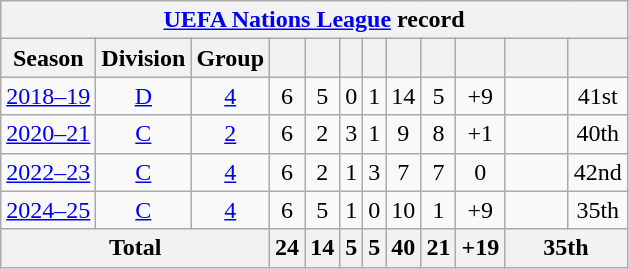<table class="wikitable" style="text-align: center;">
<tr>
<th colspan=12><a href='#'>UEFA Nations League</a> record</th>
</tr>
<tr>
<th>Season</th>
<th>Division</th>
<th>Group</th>
<th></th>
<th></th>
<th></th>
<th></th>
<th></th>
<th></th>
<th></th>
<th width=35></th>
<th width=28></th>
</tr>
<tr>
<td><a href='#'>2018–19</a></td>
<td><a href='#'>D</a></td>
<td><a href='#'>4</a></td>
<td>6</td>
<td>5</td>
<td>0</td>
<td>1</td>
<td>14</td>
<td>5</td>
<td>+9</td>
<td></td>
<td>41st</td>
</tr>
<tr>
<td><a href='#'>2020–21</a></td>
<td><a href='#'>C</a></td>
<td><a href='#'>2</a></td>
<td>6</td>
<td>2</td>
<td>3</td>
<td>1</td>
<td>9</td>
<td>8</td>
<td>+1</td>
<td></td>
<td>40th</td>
</tr>
<tr>
<td><a href='#'>2022–23</a></td>
<td><a href='#'>C</a></td>
<td><a href='#'>4</a></td>
<td>6</td>
<td>2</td>
<td>1</td>
<td>3</td>
<td>7</td>
<td>7</td>
<td>0</td>
<td></td>
<td>42nd</td>
</tr>
<tr>
<td><a href='#'>2024–25</a></td>
<td><a href='#'>C</a></td>
<td><a href='#'>4</a></td>
<td>6</td>
<td>5</td>
<td>1</td>
<td>0</td>
<td>10</td>
<td>1</td>
<td>+9</td>
<td></td>
<td>35th</td>
</tr>
<tr>
<th colspan=3>Total</th>
<th>24</th>
<th>14</th>
<th>5</th>
<th>5</th>
<th>40</th>
<th>21</th>
<th>+19</th>
<th colspan="2">35th</th>
</tr>
</table>
